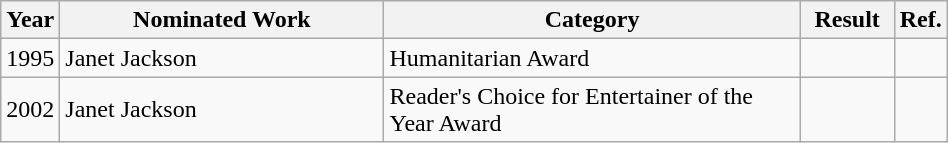<table class="wikitable" width="50%">
<tr>
<th width="5%">Year</th>
<th width="35%">Nominated Work</th>
<th width="45%">Category</th>
<th width="10%">Result</th>
<th width="5%">Ref.</th>
</tr>
<tr>
<td>1995</td>
<td>Janet Jackson</td>
<td>Humanitarian Award</td>
<td></td>
<td></td>
</tr>
<tr>
<td>2002</td>
<td>Janet Jackson</td>
<td>Reader's Choice for Entertainer of the Year Award</td>
<td></td>
<td></td>
</tr>
</table>
